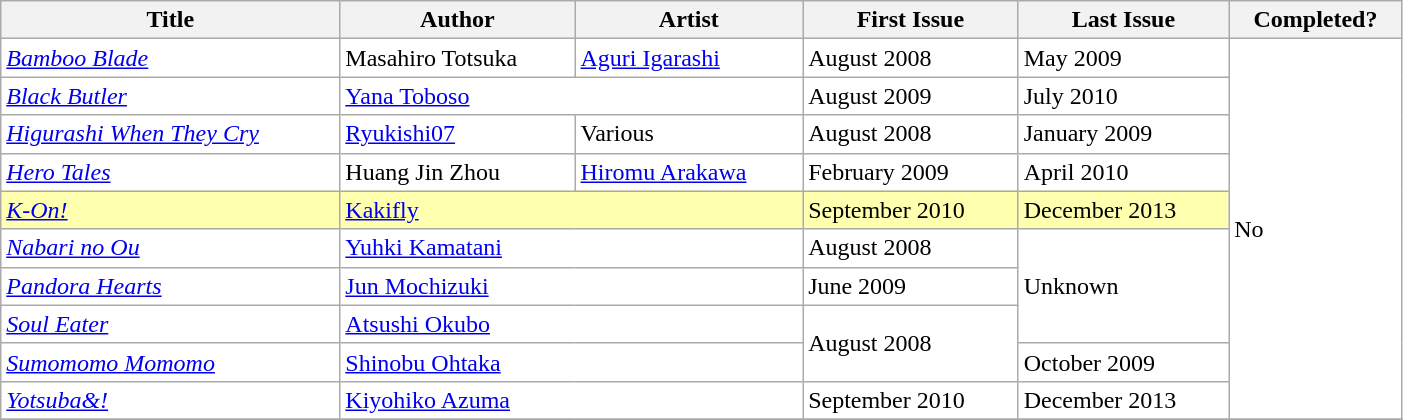<table class="wikitable sortable" style="background: #FFF; width: 74%;">
<tr>
<th>Title</th>
<th>Author</th>
<th>Artist</th>
<th>First Issue</th>
<th>Last Issue</th>
<th>Completed?</th>
</tr>
<tr>
<td><em><a href='#'>Bamboo Blade</a></em></td>
<td>Masahiro Totsuka</td>
<td><a href='#'>Aguri Igarashi</a></td>
<td>August 2008</td>
<td>May 2009</td>
<td rowspan="10">No</td>
</tr>
<tr>
<td><em><a href='#'>Black Butler</a></em></td>
<td colspan="2"><a href='#'>Yana Toboso</a></td>
<td>August 2009</td>
<td>July 2010</td>
</tr>
<tr>
<td><em><a href='#'>Higurashi When They Cry</a></em></td>
<td><a href='#'>Ryukishi07</a></td>
<td>Various</td>
<td>August 2008</td>
<td>January 2009</td>
</tr>
<tr style=>
<td><em><a href='#'>Hero Tales</a></em></td>
<td>Huang Jin Zhou</td>
<td><a href='#'>Hiromu Arakawa</a></td>
<td>February 2009</td>
<td>April 2010</td>
</tr>
<tr style="background: #FEFFAF;">
<td><em><a href='#'>K-On!</a></em></td>
<td colspan="2"><a href='#'>Kakifly</a></td>
<td>September 2010</td>
<td>December 2013</td>
</tr>
<tr>
<td><em><a href='#'>Nabari no Ou</a></em></td>
<td colspan="2"><a href='#'>Yuhki Kamatani</a></td>
<td>August 2008</td>
<td rowspan="3">Unknown</td>
</tr>
<tr>
<td><em><a href='#'>Pandora Hearts</a></em></td>
<td colspan="2"><a href='#'>Jun Mochizuki</a></td>
<td>June 2009</td>
</tr>
<tr>
<td><em><a href='#'>Soul Eater</a></em></td>
<td colspan="2"><a href='#'>Atsushi Okubo</a></td>
<td rowspan="2">August 2008</td>
</tr>
<tr style=>
<td><em><a href='#'>Sumomomo Momomo</a></em></td>
<td colspan="2"><a href='#'>Shinobu Ohtaka</a></td>
<td>October 2009</td>
</tr>
<tr>
<td><em><a href='#'>Yotsuba&!</a></em></td>
<td colspan="2"><a href='#'>Kiyohiko Azuma</a></td>
<td>September 2010</td>
<td>December 2013</td>
</tr>
<tr>
</tr>
</table>
